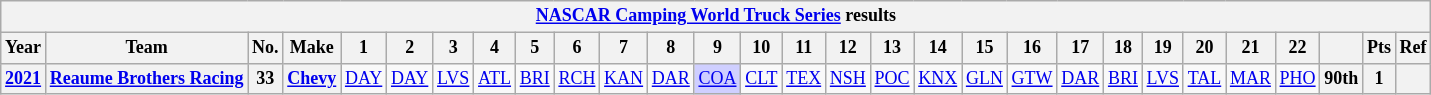<table class="wikitable" style="text-align:center; font-size:75%">
<tr>
<th colspan=45><a href='#'>NASCAR Camping World Truck Series</a> results</th>
</tr>
<tr>
<th>Year</th>
<th>Team</th>
<th>No.</th>
<th>Make</th>
<th>1</th>
<th>2</th>
<th>3</th>
<th>4</th>
<th>5</th>
<th>6</th>
<th>7</th>
<th>8</th>
<th>9</th>
<th>10</th>
<th>11</th>
<th>12</th>
<th>13</th>
<th>14</th>
<th>15</th>
<th>16</th>
<th>17</th>
<th>18</th>
<th>19</th>
<th>20</th>
<th>21</th>
<th>22</th>
<th></th>
<th>Pts</th>
<th>Ref</th>
</tr>
<tr>
<th><a href='#'>2021</a></th>
<th><a href='#'>Reaume Brothers Racing</a></th>
<th>33</th>
<th><a href='#'>Chevy</a></th>
<td><a href='#'>DAY</a></td>
<td><a href='#'>DAY</a></td>
<td><a href='#'>LVS</a></td>
<td><a href='#'>ATL</a></td>
<td><a href='#'>BRI</a></td>
<td><a href='#'>RCH</a></td>
<td><a href='#'>KAN</a></td>
<td><a href='#'>DAR</a></td>
<td style="background:#CFCFFF;"><a href='#'>COA</a><br></td>
<td><a href='#'>CLT</a></td>
<td><a href='#'>TEX</a></td>
<td><a href='#'>NSH</a></td>
<td><a href='#'>POC</a></td>
<td><a href='#'>KNX</a></td>
<td><a href='#'>GLN</a></td>
<td><a href='#'>GTW</a></td>
<td><a href='#'>DAR</a></td>
<td><a href='#'>BRI</a></td>
<td><a href='#'>LVS</a></td>
<td><a href='#'>TAL</a></td>
<td><a href='#'>MAR</a></td>
<td><a href='#'>PHO</a></td>
<th>90th</th>
<th>1</th>
<th></th>
</tr>
</table>
